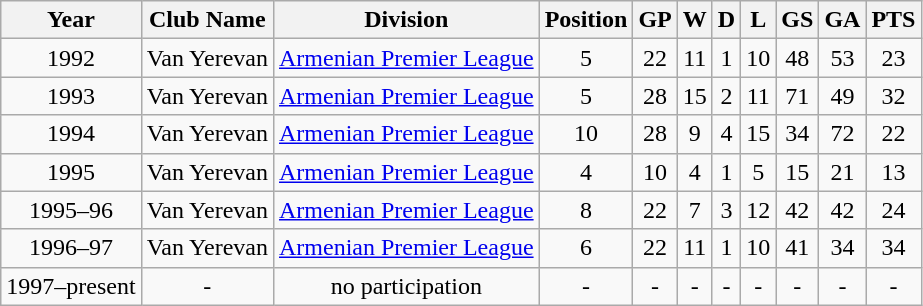<table class="wikitable" style="text-align: center;">
<tr>
<th>Year</th>
<th>Club Name</th>
<th>Division</th>
<th>Position</th>
<th>GP</th>
<th>W</th>
<th>D</th>
<th>L</th>
<th>GS</th>
<th>GA</th>
<th>PTS</th>
</tr>
<tr>
<td>1992</td>
<td>Van Yerevan</td>
<td><a href='#'>Armenian Premier League</a></td>
<td>5</td>
<td>22</td>
<td>11</td>
<td>1</td>
<td>10</td>
<td>48</td>
<td>53</td>
<td>23</td>
</tr>
<tr>
<td>1993</td>
<td>Van Yerevan</td>
<td><a href='#'>Armenian Premier League</a></td>
<td>5</td>
<td>28</td>
<td>15</td>
<td>2</td>
<td>11</td>
<td>71</td>
<td>49</td>
<td>32</td>
</tr>
<tr>
<td>1994</td>
<td>Van Yerevan</td>
<td><a href='#'>Armenian Premier League</a></td>
<td>10</td>
<td>28</td>
<td>9</td>
<td>4</td>
<td>15</td>
<td>34</td>
<td>72</td>
<td>22</td>
</tr>
<tr>
<td>1995</td>
<td>Van Yerevan</td>
<td><a href='#'>Armenian Premier League</a></td>
<td>4</td>
<td>10</td>
<td>4</td>
<td>1</td>
<td>5</td>
<td>15</td>
<td>21</td>
<td>13</td>
</tr>
<tr>
<td>1995–96</td>
<td>Van Yerevan</td>
<td><a href='#'>Armenian Premier League</a></td>
<td>8</td>
<td>22</td>
<td>7</td>
<td>3</td>
<td>12</td>
<td>42</td>
<td>42</td>
<td>24</td>
</tr>
<tr>
<td>1996–97</td>
<td>Van Yerevan</td>
<td><a href='#'>Armenian Premier League</a></td>
<td>6</td>
<td>22</td>
<td>11</td>
<td>1</td>
<td>10</td>
<td>41</td>
<td>34</td>
<td>34</td>
</tr>
<tr>
<td>1997–present</td>
<td>-</td>
<td>no participation</td>
<td>-</td>
<td>-</td>
<td>-</td>
<td>-</td>
<td>-</td>
<td>-</td>
<td>-</td>
<td>-</td>
</tr>
</table>
